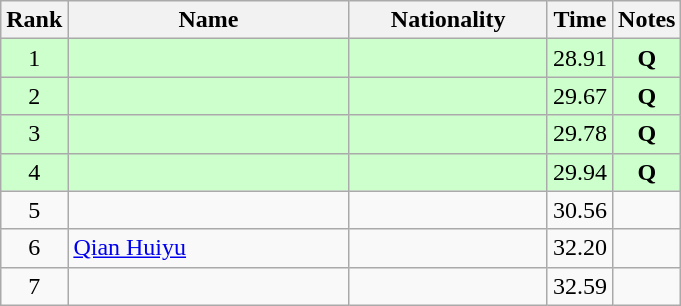<table class="wikitable sortable" style="text-align:center">
<tr>
<th>Rank</th>
<th style="width:180px">Name</th>
<th style="width:125px">Nationality</th>
<th>Time</th>
<th>Notes</th>
</tr>
<tr style="background:#cfc;">
<td>1</td>
<td style="text-align:left;"></td>
<td style="text-align:left;"></td>
<td>28.91</td>
<td><strong>Q</strong></td>
</tr>
<tr style="background:#cfc;">
<td>2</td>
<td style="text-align:left;"></td>
<td style="text-align:left;"></td>
<td>29.67</td>
<td><strong>Q</strong></td>
</tr>
<tr style="background:#cfc;">
<td>3</td>
<td style="text-align:left;"></td>
<td style="text-align:left;"></td>
<td>29.78</td>
<td><strong>Q</strong></td>
</tr>
<tr style="background:#cfc;">
<td>4</td>
<td style="text-align:left;"></td>
<td style="text-align:left;"></td>
<td>29.94</td>
<td><strong>Q</strong></td>
</tr>
<tr>
<td>5</td>
<td style="text-align:left;"></td>
<td style="text-align:left;"></td>
<td>30.56</td>
<td></td>
</tr>
<tr>
<td>6</td>
<td style="text-align:left;"><a href='#'>Qian Huiyu</a></td>
<td style="text-align:left;"></td>
<td>32.20</td>
<td></td>
</tr>
<tr>
<td>7</td>
<td style="text-align:left;"></td>
<td style="text-align:left;"></td>
<td>32.59</td>
<td></td>
</tr>
</table>
